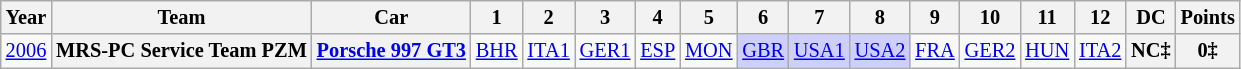<table class="wikitable" style="text-align:center; font-size:85%">
<tr>
<th>Year</th>
<th>Team</th>
<th>Car</th>
<th>1</th>
<th>2</th>
<th>3</th>
<th>4</th>
<th>5</th>
<th>6</th>
<th>7</th>
<th>8</th>
<th>9</th>
<th>10</th>
<th>11</th>
<th>12</th>
<th>DC</th>
<th>Points</th>
</tr>
<tr>
<td><a href='#'>2006</a></td>
<th nowrap>MRS-PC Service Team PZM</th>
<th nowrap><a href='#'>Porsche 997 GT3</a></th>
<td><a href='#'>BHR</a></td>
<td><a href='#'>ITA1</a></td>
<td><a href='#'>GER1</a></td>
<td><a href='#'>ESP</a></td>
<td><a href='#'>MON</a></td>
<td style="background:#CFCFFF;"><a href='#'>GBR</a><br></td>
<td style="background:#CFCFFF;"><a href='#'>USA1</a><br></td>
<td style="background:#CFCFFF;"><a href='#'>USA2</a><br></td>
<td><a href='#'>FRA</a></td>
<td><a href='#'>GER2</a></td>
<td><a href='#'>HUN</a></td>
<td><a href='#'>ITA2</a></td>
<th>NC‡</th>
<th>0‡</th>
</tr>
</table>
